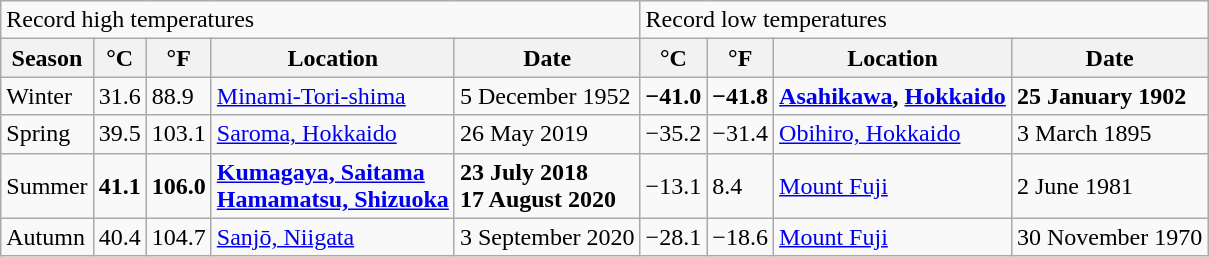<table class=wikitable>
<tr>
<td colspan=5>Record high temperatures</td>
<td colspan=5>Record low temperatures</td>
</tr>
<tr>
<th>Season</th>
<th>°C</th>
<th>°F</th>
<th>Location</th>
<th>Date</th>
<th>°C</th>
<th>°F</th>
<th>Location</th>
<th>Date</th>
</tr>
<tr>
<td>Winter</td>
<td>31.6</td>
<td>88.9</td>
<td><a href='#'>Minami-Tori-shima</a></td>
<td>5 December 1952</td>
<td><strong>−41.0</strong></td>
<td><strong>−41.8</strong></td>
<td><strong><a href='#'>Asahikawa</a>, <a href='#'>Hokkaido</a></strong></td>
<td><strong>25 January 1902</strong></td>
</tr>
<tr>
<td>Spring</td>
<td>39.5</td>
<td>103.1</td>
<td><a href='#'>Saroma, Hokkaido</a></td>
<td>26 May 2019</td>
<td>−35.2</td>
<td>−31.4</td>
<td><a href='#'>Obihiro, Hokkaido</a></td>
<td>3 March 1895</td>
</tr>
<tr>
<td>Summer</td>
<td><strong>41.1</strong></td>
<td><strong>106.0</strong></td>
<td><strong><a href='#'>Kumagaya, Saitama</a></strong><br><strong><a href='#'>Hamamatsu, Shizuoka</a></strong></td>
<td><strong>23 July 2018</strong><br><strong>17 August 2020</strong></td>
<td>−13.1</td>
<td>8.4</td>
<td><a href='#'>Mount Fuji</a></td>
<td>2 June 1981</td>
</tr>
<tr>
<td>Autumn</td>
<td>40.4</td>
<td>104.7</td>
<td><a href='#'>Sanjō, Niigata</a></td>
<td>3 September 2020</td>
<td>−28.1</td>
<td>−18.6</td>
<td><a href='#'>Mount Fuji</a></td>
<td>30 November 1970</td>
</tr>
</table>
